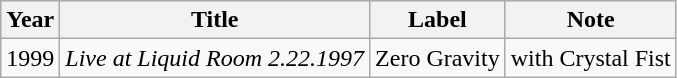<table class="wikitable">
<tr>
<th>Year</th>
<th>Title</th>
<th>Label</th>
<th>Note</th>
</tr>
<tr>
<td>1999</td>
<td><em>Live at Liquid Room 2.22.1997</em></td>
<td>Zero Gravity</td>
<td>with Crystal Fist</td>
</tr>
</table>
